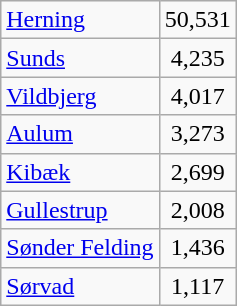<table class="wikitable" style="margin-right:1em">
<tr>
<td><a href='#'>Herning</a></td>
<td align="center">50,531</td>
</tr>
<tr>
<td><a href='#'>Sunds</a></td>
<td align="center">4,235</td>
</tr>
<tr>
<td><a href='#'>Vildbjerg</a></td>
<td align="center">4,017</td>
</tr>
<tr>
<td><a href='#'>Aulum</a></td>
<td align="center">3,273</td>
</tr>
<tr>
<td><a href='#'>Kibæk</a></td>
<td align="center">2,699</td>
</tr>
<tr>
<td><a href='#'>Gullestrup</a></td>
<td align="center">2,008</td>
</tr>
<tr>
<td><a href='#'>Sønder Felding</a></td>
<td align="center">1,436</td>
</tr>
<tr>
<td><a href='#'>Sørvad</a></td>
<td align="center">1,117</td>
</tr>
</table>
